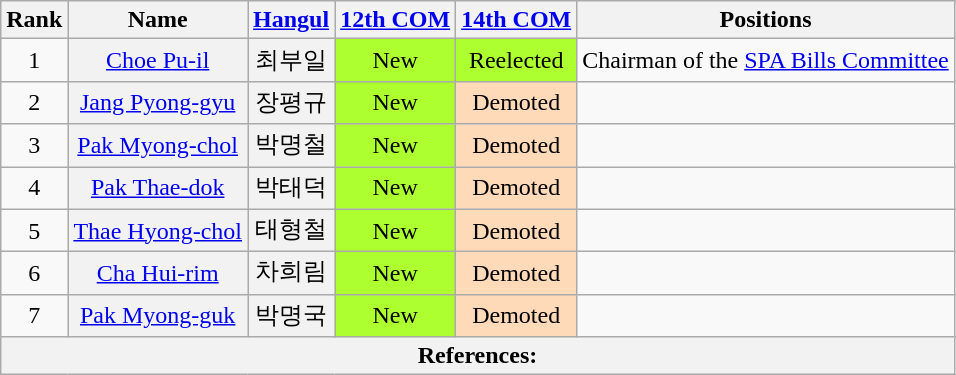<table class="wikitable sortable">
<tr>
<th>Rank</th>
<th>Name</th>
<th class="unsortable"><a href='#'>Hangul</a></th>
<th><a href='#'>12th COM</a></th>
<th><a href='#'>14th COM</a></th>
<th>Positions</th>
</tr>
<tr>
<td align="center">1</td>
<th align="center" scope="row" style="font-weight:normal;"><a href='#'>Choe Pu-il</a></th>
<th align="center" scope="row" style="font-weight:normal;">최부일</th>
<td align="center" style="background: GreenYellow">New</td>
<td align="center" style="background: GreenYellow">Reelected</td>
<td>Chairman of the <a href='#'>SPA Bills Committee</a></td>
</tr>
<tr>
<td align="center">2</td>
<th align="center" scope="row" style="font-weight:normal;"><a href='#'>Jang Pyong-gyu</a></th>
<th align="center" scope="row" style="font-weight:normal;">장평규</th>
<td align="center" style="background: GreenYellow">New</td>
<td style="background: PeachPuff" align="center">Demoted</td>
<td></td>
</tr>
<tr>
<td align="center">3</td>
<th align="center" scope="row" style="font-weight:normal;"><a href='#'>Pak Myong-chol</a></th>
<th align="center" scope="row" style="font-weight:normal;">박명철</th>
<td align="center" style="background: GreenYellow">New</td>
<td style="background: PeachPuff" align="center">Demoted</td>
<td></td>
</tr>
<tr>
<td align="center">4</td>
<th align="center" scope="row" style="font-weight:normal;"><a href='#'>Pak Thae-dok</a></th>
<th align="center" scope="row" style="font-weight:normal;">박태덕</th>
<td align="center" style="background: GreenYellow">New</td>
<td style="background: PeachPuff" align="center">Demoted</td>
<td></td>
</tr>
<tr>
<td align="center">5</td>
<th align="center" scope="row" style="font-weight:normal;"><a href='#'>Thae Hyong-chol</a></th>
<th align="center" scope="row" style="font-weight:normal;">태형철</th>
<td align="center" style="background: GreenYellow">New</td>
<td style="background: PeachPuff" align="center">Demoted</td>
<td></td>
</tr>
<tr>
<td align="center">6</td>
<th align="center" scope="row" style="font-weight:normal;"><a href='#'>Cha Hui-rim</a></th>
<th align="center" scope="row" style="font-weight:normal;">차희림</th>
<td align="center" style="background: GreenYellow">New</td>
<td style="background: PeachPuff" align="center">Demoted</td>
<td></td>
</tr>
<tr>
<td align="center">7</td>
<th align="center" scope="row" style="font-weight:normal;"><a href='#'>Pak Myong-guk</a></th>
<th align="center" scope="row" style="font-weight:normal;">박명국</th>
<td align="center" style="background: GreenYellow">New</td>
<td style="background: PeachPuff" align="center">Demoted</td>
<td></td>
</tr>
<tr>
<th colspan="6" unsortable><strong>References:</strong><br></th>
</tr>
</table>
